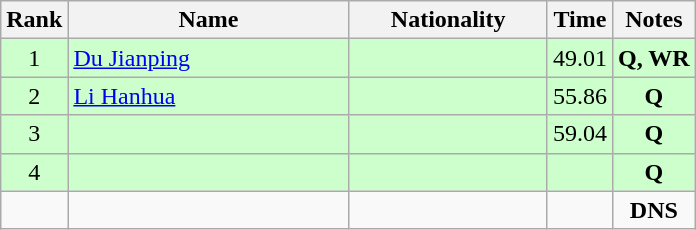<table class="wikitable sortable" style="text-align:center">
<tr>
<th>Rank</th>
<th style="width:180px">Name</th>
<th style="width:125px">Nationality</th>
<th>Time</th>
<th>Notes</th>
</tr>
<tr style="background:#cfc;">
<td>1</td>
<td style="text-align:left;"><a href='#'>Du Jianping</a></td>
<td style="text-align:left;"></td>
<td>49.01</td>
<td><strong>Q, WR</strong></td>
</tr>
<tr style="background:#cfc;">
<td>2</td>
<td style="text-align:left;"><a href='#'>Li Hanhua</a></td>
<td style="text-align:left;"></td>
<td>55.86</td>
<td><strong>Q</strong></td>
</tr>
<tr style="background:#cfc;">
<td>3</td>
<td style="text-align:left;"></td>
<td style="text-align:left;"></td>
<td>59.04</td>
<td><strong>Q</strong></td>
</tr>
<tr style="background:#cfc;">
<td>4</td>
<td style="text-align:left;"></td>
<td style="text-align:left;"></td>
<td></td>
<td><strong>Q</strong></td>
</tr>
<tr>
<td></td>
<td style="text-align:left;"></td>
<td style="text-align:left;"></td>
<td></td>
<td><strong>DNS</strong></td>
</tr>
</table>
